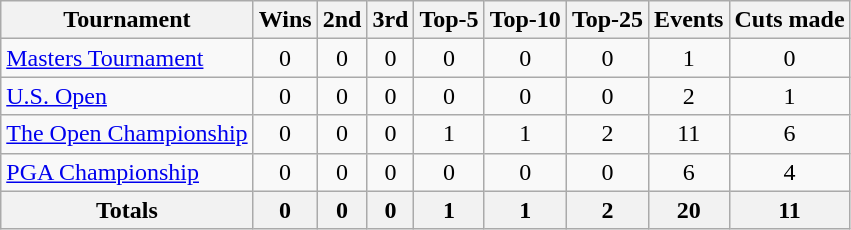<table class=wikitable style=text-align:center>
<tr>
<th>Tournament</th>
<th>Wins</th>
<th>2nd</th>
<th>3rd</th>
<th>Top-5</th>
<th>Top-10</th>
<th>Top-25</th>
<th>Events</th>
<th>Cuts made</th>
</tr>
<tr>
<td align=left><a href='#'>Masters Tournament</a></td>
<td>0</td>
<td>0</td>
<td>0</td>
<td>0</td>
<td>0</td>
<td>0</td>
<td>1</td>
<td>0</td>
</tr>
<tr>
<td align=left><a href='#'>U.S. Open</a></td>
<td>0</td>
<td>0</td>
<td>0</td>
<td>0</td>
<td>0</td>
<td>0</td>
<td>2</td>
<td>1</td>
</tr>
<tr>
<td align=left><a href='#'>The Open Championship</a></td>
<td>0</td>
<td>0</td>
<td>0</td>
<td>1</td>
<td>1</td>
<td>2</td>
<td>11</td>
<td>6</td>
</tr>
<tr>
<td align=left><a href='#'>PGA Championship</a></td>
<td>0</td>
<td>0</td>
<td>0</td>
<td>0</td>
<td>0</td>
<td>0</td>
<td>6</td>
<td>4</td>
</tr>
<tr>
<th>Totals</th>
<th>0</th>
<th>0</th>
<th>0</th>
<th>1</th>
<th>1</th>
<th>2</th>
<th>20</th>
<th>11</th>
</tr>
</table>
